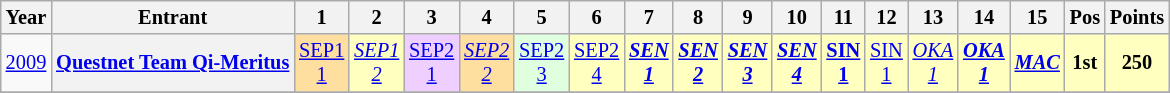<table class="wikitable" style="text-align:center; font-size:85%">
<tr>
<th>Year</th>
<th>Entrant</th>
<th>1</th>
<th>2</th>
<th>3</th>
<th>4</th>
<th>5</th>
<th>6</th>
<th>7</th>
<th>8</th>
<th>9</th>
<th>10</th>
<th>11</th>
<th>12</th>
<th>13</th>
<th>14</th>
<th>15</th>
<th>Pos</th>
<th>Points</th>
</tr>
<tr>
<td><a href='#'>2009</a></td>
<th nowrap><a href='#'>Questnet Team Qi-Meritus</a></th>
<td style="background:#FFDF9F;"><a href='#'>SEP1<br>1</a><br></td>
<td style="background:#FFFFBF;"><em><a href='#'>SEP1<br>2</a></em><br></td>
<td style="background:#EFCFFF;"><a href='#'>SEP2<br>1</a><br></td>
<td style="background:#FFDF9F;"><em><a href='#'>SEP2<br>2</a></em><br></td>
<td style="background:#DFFFDF;"><a href='#'>SEP2<br>3</a><br></td>
<td style="background:#FFFFBF;"><a href='#'>SEP2<br>4</a><br></td>
<td style="background:#FFFFBF;"><strong><em><a href='#'>SEN<br>1</a></em></strong><br></td>
<td style="background:#FFFFBF;"><strong><em><a href='#'>SEN<br>2</a></em></strong><br></td>
<td style="background:#FFFFBF;"><strong><em><a href='#'>SEN<br>3</a></em></strong><br></td>
<td style="background:#FFFFBF;"><strong><em><a href='#'>SEN<br>4</a></em></strong><br></td>
<td style="background:#FFFFBF;"><strong><a href='#'>SIN<br>1</a></strong><br></td>
<td style="background:#FFFFBF;"><a href='#'>SIN<br>1</a><br></td>
<td style="background:#FFFFBF;"><em><a href='#'>OKA<br>1</a></em><br></td>
<td style="background:#FFFFBF;"><strong><em><a href='#'>OKA<br>1</a></em></strong><br></td>
<td style="background:#FFFFBF;"><strong><em><a href='#'>MAC</a></em></strong><br></td>
<th style="background:#FFFFBF;">1st</th>
<th style="background:#FFFFBF;">250</th>
</tr>
<tr>
</tr>
</table>
